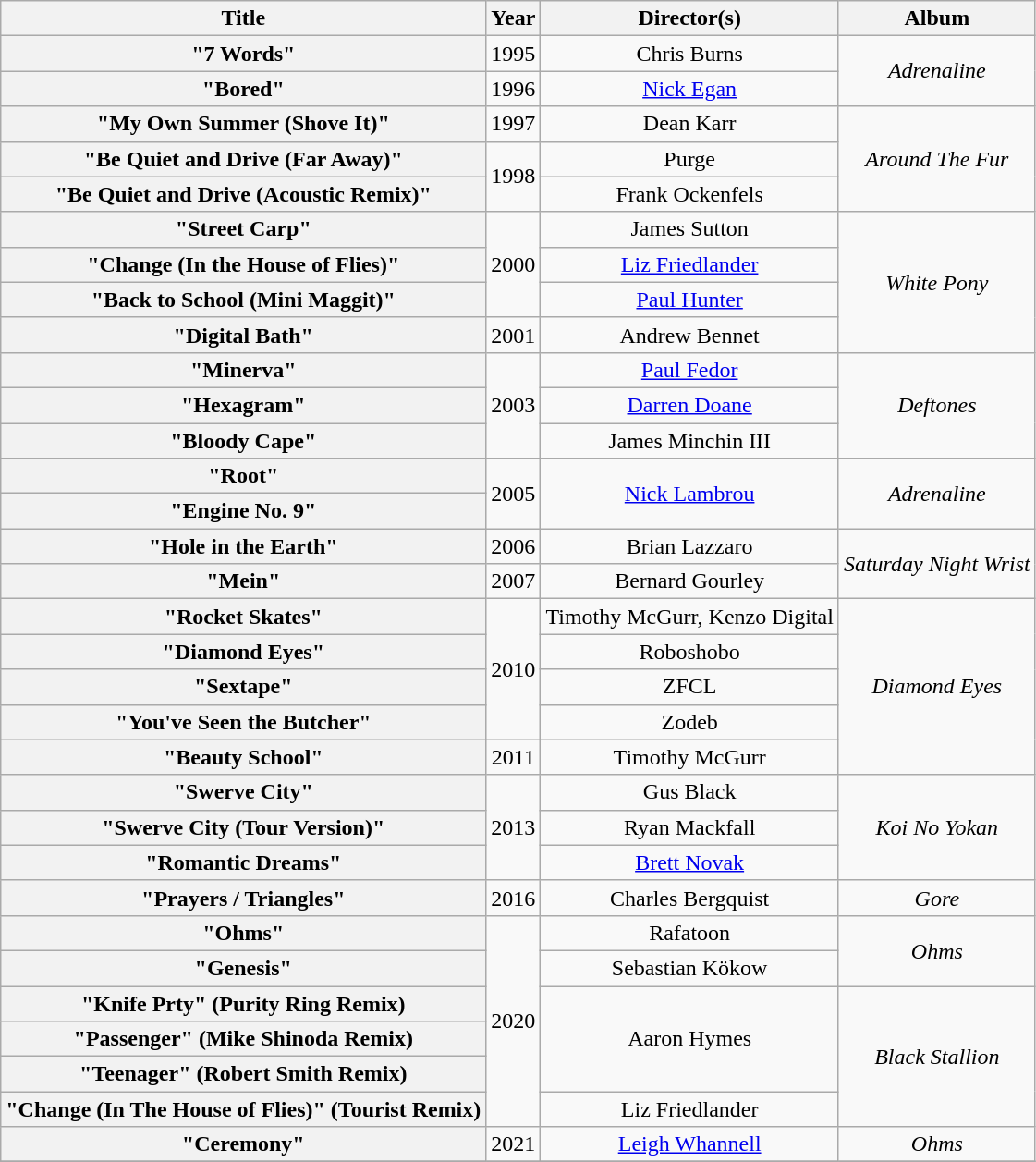<table class="wikitable plainrowheaders" style="text-align:center;">
<tr>
<th scope="col">Title</th>
<th scope="col">Year</th>
<th scope="col">Director(s)</th>
<th>Album</th>
</tr>
<tr>
<th scope="row">"7 Words"</th>
<td>1995</td>
<td>Chris Burns</td>
<td rowspan="2"><em>Adrenaline</em></td>
</tr>
<tr>
<th scope="row">"Bored"</th>
<td>1996</td>
<td><a href='#'>Nick Egan</a></td>
</tr>
<tr>
<th scope="row">"My Own Summer (Shove It)"</th>
<td>1997</td>
<td>Dean Karr</td>
<td rowspan="3"><em>Around The Fur</em></td>
</tr>
<tr>
<th scope="row">"Be Quiet and Drive (Far Away)"</th>
<td rowspan="2">1998</td>
<td>Purge</td>
</tr>
<tr>
<th scope="row">"Be Quiet and Drive (Acoustic Remix)"</th>
<td>Frank Ockenfels</td>
</tr>
<tr>
<th scope="row">"Street Carp"</th>
<td rowspan="3">2000</td>
<td>James Sutton</td>
<td rowspan="4"><em>White Pony</em></td>
</tr>
<tr>
<th scope="row">"Change (In the House of Flies)"</th>
<td><a href='#'>Liz Friedlander</a></td>
</tr>
<tr>
<th scope="row">"Back to School (Mini Maggit)"</th>
<td><a href='#'>Paul Hunter</a></td>
</tr>
<tr>
<th scope="row">"Digital Bath"</th>
<td>2001</td>
<td>Andrew Bennet</td>
</tr>
<tr>
<th scope="row">"Minerva"</th>
<td rowspan="3">2003</td>
<td><a href='#'>Paul Fedor</a></td>
<td rowspan="3"><em>Deftones</em></td>
</tr>
<tr>
<th scope="row">"Hexagram"</th>
<td><a href='#'>Darren Doane</a></td>
</tr>
<tr>
<th scope="row">"Bloody Cape"</th>
<td>James Minchin III</td>
</tr>
<tr>
<th scope="row">"Root"</th>
<td rowspan="2">2005</td>
<td rowspan="2"><a href='#'>Nick Lambrou</a></td>
<td rowspan="2"><em>Adrenaline</em></td>
</tr>
<tr>
<th scope="row">"Engine No. 9"</th>
</tr>
<tr>
<th scope="row">"Hole in the Earth"</th>
<td>2006</td>
<td>Brian Lazzaro</td>
<td rowspan="2"><em>Saturday Night Wrist</em></td>
</tr>
<tr>
<th scope="row">"Mein"</th>
<td>2007</td>
<td>Bernard Gourley</td>
</tr>
<tr>
<th scope="row">"Rocket Skates"</th>
<td rowspan="4">2010</td>
<td>Timothy McGurr, Kenzo Digital</td>
<td rowspan="5"><em>Diamond Eyes</em></td>
</tr>
<tr>
<th scope="row">"Diamond Eyes"</th>
<td>Roboshobo</td>
</tr>
<tr>
<th scope="row">"Sextape"</th>
<td>ZFCL</td>
</tr>
<tr>
<th scope="row">"You've Seen the Butcher"</th>
<td>Zodeb</td>
</tr>
<tr>
<th scope="row">"Beauty School"</th>
<td>2011</td>
<td>Timothy McGurr</td>
</tr>
<tr>
<th scope="row">"Swerve City"</th>
<td rowspan="3">2013</td>
<td>Gus Black</td>
<td rowspan="3"><em>Koi No Yokan</em></td>
</tr>
<tr>
<th scope="row">"Swerve City (Tour Version)"</th>
<td>Ryan Mackfall</td>
</tr>
<tr>
<th scope="row">"Romantic Dreams"</th>
<td><a href='#'>Brett Novak</a></td>
</tr>
<tr>
<th scope="row">"Prayers / Triangles"</th>
<td>2016</td>
<td>Charles Bergquist</td>
<td><em>Gore</em></td>
</tr>
<tr>
<th scope="row">"Ohms"</th>
<td rowspan="6">2020</td>
<td>Rafatoon</td>
<td rowspan="2"><em>Ohms</em></td>
</tr>
<tr>
<th scope="row">"Genesis"</th>
<td>Sebastian Kökow</td>
</tr>
<tr>
<th scope="row">"Knife Prty" (Purity Ring Remix)</th>
<td rowspan="3">Aaron Hymes</td>
<td rowspan="4"><em>Black Stallion</em></td>
</tr>
<tr>
<th scope="row">"Passenger" (Mike Shinoda Remix)</th>
</tr>
<tr>
<th scope="row">"Teenager" (Robert Smith Remix)</th>
</tr>
<tr>
<th scope="row">"Change (In The House of Flies)" (Tourist Remix)</th>
<td>Liz Friedlander</td>
</tr>
<tr>
<th scope="row">"Ceremony"</th>
<td rowspan="1">2021</td>
<td><a href='#'>Leigh Whannell</a></td>
<td><em>Ohms</em></td>
</tr>
<tr>
</tr>
</table>
